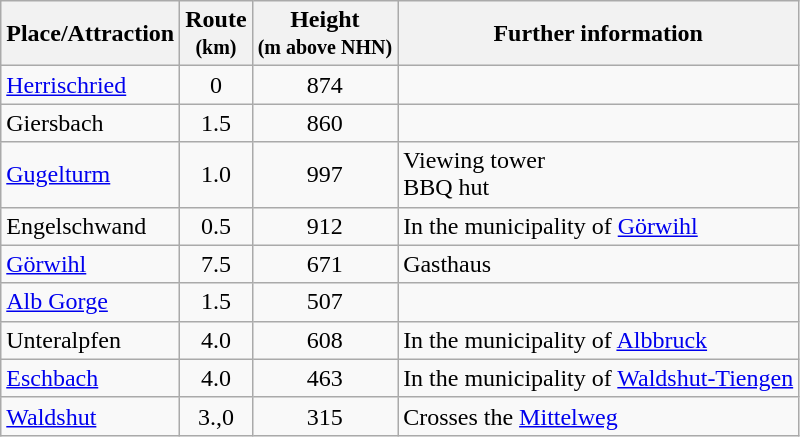<table class="wikitable toptextcells">
<tr class="hintergrundfarbe5">
<th>Place/Attraction</th>
<th>Route<br><small>(km)</small></th>
<th>Height <br><small>(m above NHN)</small></th>
<th class="unsortable">Further information</th>
</tr>
<tr>
<td><a href='#'>Herrischried</a></td>
<td style="text-align:center">0</td>
<td style="text-align:center">874</td>
<td></td>
</tr>
<tr>
<td>Giersbach</td>
<td style="text-align:center">1.5</td>
<td style="text-align:center">860</td>
<td></td>
</tr>
<tr>
<td><a href='#'>Gugelturm</a></td>
<td style="text-align:center">1.0</td>
<td style="text-align:center">997</td>
<td>Viewing tower<br>BBQ hut</td>
</tr>
<tr>
<td>Engelschwand</td>
<td style="text-align:center">0.5</td>
<td style="text-align:center">912</td>
<td>In the municipality of <a href='#'>Görwihl</a></td>
</tr>
<tr>
<td><a href='#'>Görwihl</a></td>
<td style="text-align:center">7.5</td>
<td style="text-align:center">671</td>
<td>Gasthaus</td>
</tr>
<tr>
<td><a href='#'>Alb Gorge</a></td>
<td style="text-align:center">1.5</td>
<td style="text-align:center">507</td>
<td></td>
</tr>
<tr>
<td>Unteralpfen</td>
<td style="text-align:center">4.0</td>
<td style="text-align:center">608</td>
<td>In the municipality of <a href='#'>Albbruck</a></td>
</tr>
<tr>
<td><a href='#'>Eschbach</a></td>
<td style="text-align:center">4.0</td>
<td style="text-align:center">463</td>
<td>In the municipality of <a href='#'>Waldshut-Tiengen</a></td>
</tr>
<tr>
<td><a href='#'>Waldshut</a></td>
<td style="text-align:center">3.,0</td>
<td style="text-align:center">315</td>
<td>Crosses the <a href='#'>Mittelweg</a></td>
</tr>
</table>
